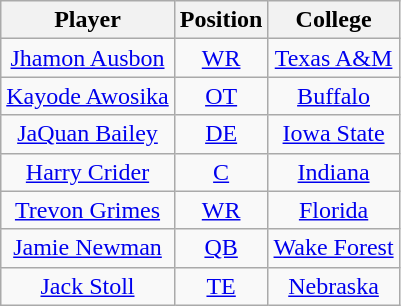<table class="wikitable" style="text-align:center">
<tr>
<th>Player</th>
<th>Position</th>
<th>College</th>
</tr>
<tr>
<td><a href='#'>Jhamon Ausbon</a></td>
<td><a href='#'>WR</a></td>
<td><a href='#'>Texas A&M</a></td>
</tr>
<tr>
<td><a href='#'>Kayode Awosika</a></td>
<td><a href='#'>OT</a></td>
<td><a href='#'>Buffalo</a></td>
</tr>
<tr>
<td><a href='#'>JaQuan Bailey</a></td>
<td><a href='#'>DE</a></td>
<td><a href='#'>Iowa State</a></td>
</tr>
<tr>
<td><a href='#'>Harry Crider</a></td>
<td><a href='#'>C</a></td>
<td><a href='#'>Indiana</a></td>
</tr>
<tr>
<td><a href='#'>Trevon Grimes</a></td>
<td><a href='#'>WR</a></td>
<td><a href='#'>Florida</a></td>
</tr>
<tr>
<td><a href='#'>Jamie Newman</a></td>
<td><a href='#'>QB</a></td>
<td><a href='#'>Wake Forest</a></td>
</tr>
<tr>
<td><a href='#'>Jack Stoll</a></td>
<td><a href='#'>TE</a></td>
<td><a href='#'>Nebraska</a></td>
</tr>
</table>
